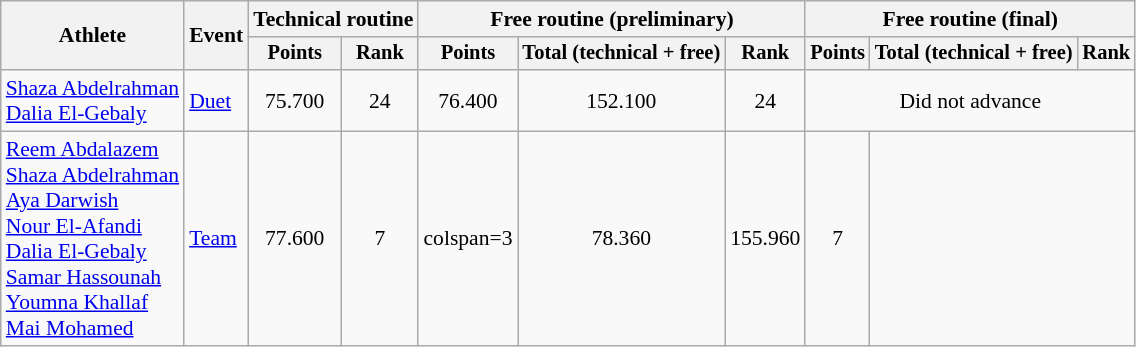<table class="wikitable" style="font-size:90%">
<tr>
<th scope="col" rowspan=2>Athlete</th>
<th scope="col" rowspan=2>Event</th>
<th scope="col" colspan=2>Technical routine</th>
<th scope="col" colspan=3>Free routine (preliminary)</th>
<th scope="col" colspan=3>Free routine (final)</th>
</tr>
<tr style="font-size:95%">
<th scope="col">Points</th>
<th scope="col">Rank</th>
<th scope="col">Points</th>
<th scope="col">Total (technical + free)</th>
<th scope="col">Rank</th>
<th scope="col">Points</th>
<th scope="col">Total (technical + free)</th>
<th scope="col">Rank</th>
</tr>
<tr align=center>
<td align=left><a href='#'>Shaza Abdelrahman</a><br><a href='#'>Dalia El-Gebaly</a></td>
<td align=left><a href='#'>Duet</a></td>
<td>75.700</td>
<td>24</td>
<td>76.400</td>
<td>152.100</td>
<td>24</td>
<td colspan=3>Did not advance</td>
</tr>
<tr align=center>
<td align=left><a href='#'>Reem Abdalazem</a><br><a href='#'>Shaza Abdelrahman</a><br><a href='#'>Aya Darwish</a><br><a href='#'>Nour El-Afandi</a><br><a href='#'>Dalia El-Gebaly</a><br><a href='#'>Samar Hassounah</a><br><a href='#'>Youmna Khallaf</a><br><a href='#'>Mai Mohamed</a></td>
<td align=left><a href='#'>Team</a></td>
<td>77.600</td>
<td>7</td>
<td>colspan=3 </td>
<td>78.360</td>
<td>155.960</td>
<td>7</td>
</tr>
</table>
